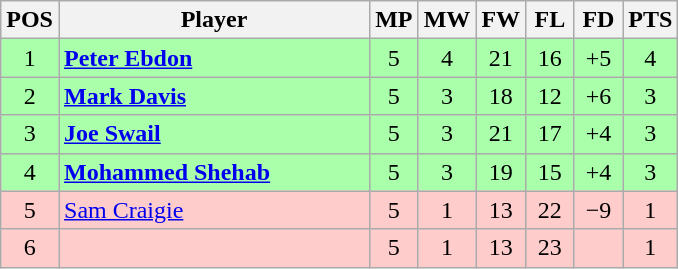<table class="wikitable" style="text-align: center;">
<tr>
<th width=25>POS</th>
<th width=200>Player</th>
<th width=25>MP</th>
<th width=25>MW</th>
<th width=25>FW</th>
<th width=25>FL</th>
<th width=25>FD</th>
<th width=25>PTS</th>
</tr>
<tr style="background:#aaffaa;">
<td>1</td>
<td style="text-align:left;"> <strong><a href='#'>Peter Ebdon</a></strong></td>
<td>5</td>
<td>4</td>
<td>21</td>
<td>16</td>
<td>+5</td>
<td>4</td>
</tr>
<tr style="background:#aaffaa;">
<td>2</td>
<td style="text-align:left;"> <strong><a href='#'>Mark Davis</a></strong></td>
<td>5</td>
<td>3</td>
<td>18</td>
<td>12</td>
<td>+6</td>
<td>3</td>
</tr>
<tr style="background:#aaffaa;">
<td>3</td>
<td style="text-align:left;"> <strong><a href='#'>Joe Swail</a></strong></td>
<td>5</td>
<td>3</td>
<td>21</td>
<td>17</td>
<td>+4</td>
<td>3</td>
</tr>
<tr style="background:#aaffaa;">
<td>4</td>
<td style="text-align:left;"> <strong><a href='#'>Mohammed Shehab</a></strong></td>
<td>5</td>
<td>3</td>
<td>19</td>
<td>15</td>
<td>+4</td>
<td>3</td>
</tr>
<tr style="background:#fcc;">
<td>5</td>
<td style="text-align:left;"> <a href='#'>Sam Craigie</a></td>
<td>5</td>
<td>1</td>
<td>13</td>
<td>22</td>
<td>−9</td>
<td>1</td>
</tr>
<tr style="background:#fcc;">
<td>6</td>
<td style="text-align:left;"></td>
<td>5</td>
<td>1</td>
<td>13</td>
<td>23</td>
<td></td>
<td>1</td>
</tr>
</table>
